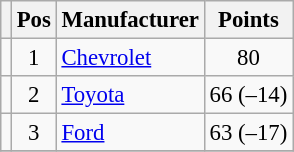<table class="wikitable" style="font-size: 95%;">
<tr>
<th></th>
<th>Pos</th>
<th>Manufacturer</th>
<th>Points</th>
</tr>
<tr>
<td align="left"></td>
<td style="text-align:center;">1</td>
<td><a href='#'>Chevrolet</a></td>
<td style="text-align:center;">80</td>
</tr>
<tr>
<td align="left"></td>
<td style="text-align:center;">2</td>
<td><a href='#'>Toyota</a></td>
<td style="text-align:center;">66 (–14)</td>
</tr>
<tr>
<td align="left"></td>
<td style="text-align:center;">3</td>
<td><a href='#'>Ford</a></td>
<td style="text-align:center;">63 (–17)</td>
</tr>
<tr class="sortbottom">
</tr>
</table>
